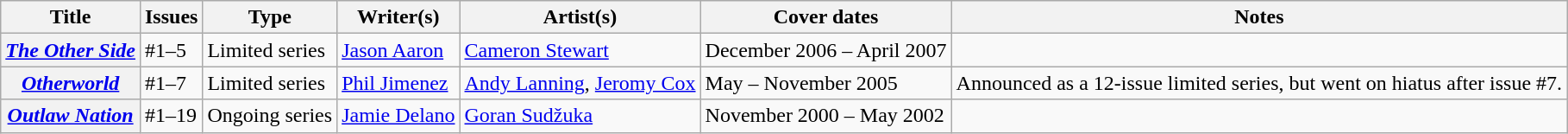<table class="wikitable">
<tr>
<th>Title</th>
<th>Issues</th>
<th>Type</th>
<th>Writer(s)</th>
<th>Artist(s)</th>
<th>Cover dates</th>
<th>Notes</th>
</tr>
<tr>
<th><em><a href='#'>The Other Side</a></em></th>
<td>#1–5</td>
<td>Limited series</td>
<td><a href='#'>Jason Aaron</a></td>
<td><a href='#'>Cameron Stewart</a></td>
<td>December 2006 – April 2007</td>
<td></td>
</tr>
<tr>
<th><em><a href='#'>Otherworld</a></em></th>
<td>#1–7</td>
<td>Limited series</td>
<td><a href='#'>Phil Jimenez</a></td>
<td><a href='#'>Andy Lanning</a>, <a href='#'>Jeromy Cox</a></td>
<td>May – November 2005</td>
<td>Announced as a 12-issue limited series, but went on hiatus after issue #7.</td>
</tr>
<tr>
<th><em><a href='#'>Outlaw Nation</a></em></th>
<td>#1–19</td>
<td>Ongoing series</td>
<td><a href='#'>Jamie Delano</a></td>
<td><a href='#'>Goran Sudžuka</a></td>
<td>November 2000 – May 2002</td>
<td></td>
</tr>
</table>
